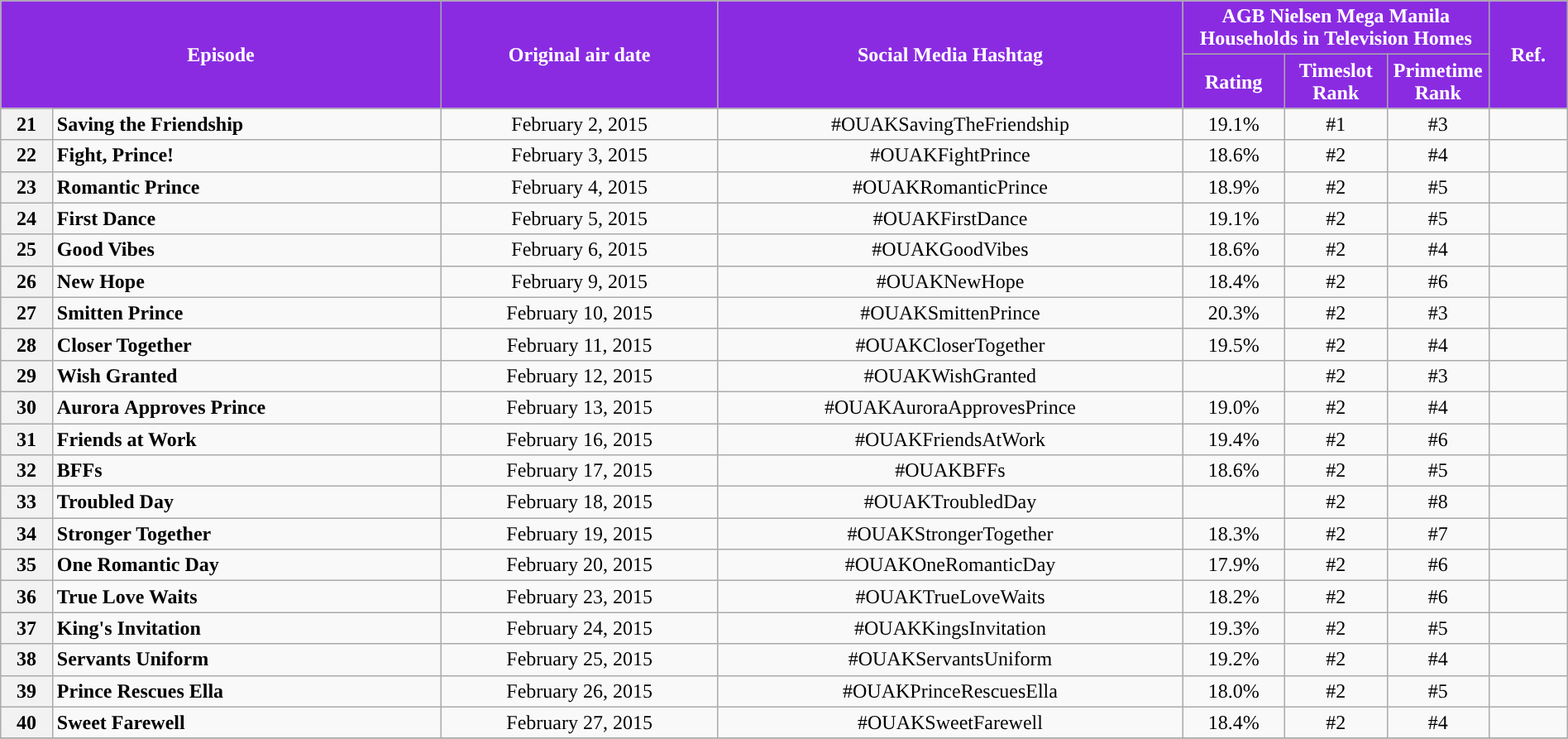<table class="wikitable" style="text-align:center; font-size:100%; line-height:18px;"  width="100%">
<tr>
<th colspan="2" rowspan="2" style="background-color:#8A2BE2; color:#ffffff;">Episode</th>
<th style="background:#8A2BE2; color:white" rowspan="2">Original air date</th>
<th style="background:#8A2BE2; color:white" rowspan="2">Social Media Hashtag</th>
<th style="background-color:#8A2BE2; color:#ffffff;" colspan="3">AGB Nielsen Mega Manila Households in Television Homes</th>
<th rowspan="2" style="background:#8A2BE2; color:white">Ref.</th>
</tr>
<tr style="text-align: center style=">
<th style="background-color:#8A2BE2; width:75px; color:#ffffff;">Rating</th>
<th style="background-color:#8A2BE2; width:75px; color:#ffffff;">Timeslot Rank</th>
<th style="background-color:#8A2BE2; width:75px; color:#ffffff;">Primetime Rank</th>
</tr>
<tr>
<th>21</th>
<td style="text-align: left;"><strong>Saving the Friendship</strong></td>
<td>February 2, 2015</td>
<td>#OUAKSavingTheFriendship</td>
<td>19.1%</td>
<td>#1</td>
<td>#3</td>
<td></td>
</tr>
<tr>
<th>22</th>
<td style="text-align: left;"><strong>Fight, Prince!</strong></td>
<td>February 3, 2015</td>
<td>#OUAKFightPrince</td>
<td>18.6%</td>
<td>#2</td>
<td>#4</td>
<td></td>
</tr>
<tr>
<th>23</th>
<td style="text-align: left;"><strong>Romantic Prince</strong></td>
<td>February 4, 2015</td>
<td>#OUAKRomanticPrince</td>
<td>18.9%</td>
<td>#2</td>
<td>#5</td>
<td></td>
</tr>
<tr>
<th>24</th>
<td style="text-align: left;"><strong>First Dance</strong></td>
<td>February 5, 2015</td>
<td>#OUAKFirstDance</td>
<td>19.1%</td>
<td>#2</td>
<td>#5</td>
<td></td>
</tr>
<tr>
<th>25</th>
<td style="text-align: left;"><strong>Good Vibes</strong></td>
<td>February 6, 2015</td>
<td>#OUAKGoodVibes</td>
<td>18.6%</td>
<td>#2</td>
<td>#4</td>
<td></td>
</tr>
<tr>
<th>26</th>
<td style="text-align: left;"><strong>New Hope</strong></td>
<td>February 9, 2015</td>
<td>#OUAKNewHope</td>
<td>18.4%</td>
<td>#2</td>
<td>#6</td>
<td></td>
</tr>
<tr>
<th>27</th>
<td style="text-align: left;"><strong>Smitten Prince</strong></td>
<td>February 10, 2015</td>
<td>#OUAKSmittenPrince</td>
<td>20.3%</td>
<td>#2</td>
<td>#3</td>
<td></td>
</tr>
<tr>
<th>28</th>
<td style="text-align: left;"><strong>Closer Together</strong></td>
<td>February 11, 2015</td>
<td>#OUAKCloserTogether</td>
<td>19.5%</td>
<td>#2</td>
<td>#4</td>
<td></td>
</tr>
<tr>
<th>29</th>
<td style="text-align: left;"><strong>Wish Granted</strong></td>
<td>February 12, 2015</td>
<td>#OUAKWishGranted</td>
<td></td>
<td>#2</td>
<td>#3</td>
<td></td>
</tr>
<tr>
<th>30</th>
<td style="text-align: left;"><strong>Aurora Approves Prince</strong></td>
<td>February 13, 2015</td>
<td>#OUAKAuroraApprovesPrince</td>
<td>19.0%</td>
<td>#2</td>
<td>#4</td>
<td></td>
</tr>
<tr>
<th>31</th>
<td style="text-align: left;"><strong>Friends at Work</strong></td>
<td>February 16, 2015</td>
<td>#OUAKFriendsAtWork</td>
<td>19.4%</td>
<td>#2</td>
<td>#6</td>
<td></td>
</tr>
<tr>
<th>32</th>
<td style="text-align: left;"><strong>BFFs</strong></td>
<td>February 17, 2015</td>
<td>#OUAKBFFs</td>
<td>18.6%</td>
<td>#2</td>
<td>#5</td>
<td></td>
</tr>
<tr>
<th>33</th>
<td style="text-align: left;"><strong>Troubled Day</strong></td>
<td>February 18, 2015</td>
<td>#OUAKTroubledDay</td>
<td></td>
<td>#2</td>
<td>#8</td>
<td></td>
</tr>
<tr>
<th>34</th>
<td style="text-align: left;"><strong>Stronger Together</strong></td>
<td>February 19, 2015</td>
<td>#OUAKStrongerTogether</td>
<td>18.3%</td>
<td>#2</td>
<td>#7</td>
<td></td>
</tr>
<tr>
<th>35</th>
<td style="text-align: left;"><strong>One Romantic Day</strong></td>
<td>February 20, 2015</td>
<td>#OUAKOneRomanticDay</td>
<td>17.9%</td>
<td>#2</td>
<td>#6</td>
<td></td>
</tr>
<tr>
<th>36</th>
<td style="text-align: left;"><strong>True Love Waits</strong></td>
<td>February 23, 2015</td>
<td>#OUAKTrueLoveWaits</td>
<td>18.2%</td>
<td>#2</td>
<td>#6</td>
<td></td>
</tr>
<tr>
<th>37</th>
<td style="text-align: left;"><strong>King's Invitation</strong></td>
<td>February 24, 2015</td>
<td>#OUAKKingsInvitation</td>
<td>19.3%</td>
<td>#2</td>
<td>#5</td>
<td></td>
</tr>
<tr>
<th>38</th>
<td style="text-align: left;"><strong>Servants Uniform</strong></td>
<td>February 25, 2015</td>
<td>#OUAKServantsUniform</td>
<td>19.2%</td>
<td>#2</td>
<td>#4</td>
<td></td>
</tr>
<tr>
<th>39</th>
<td style="text-align: left;"><strong>Prince Rescues Ella</strong></td>
<td>February 26, 2015</td>
<td>#OUAKPrinceRescuesElla</td>
<td>18.0%</td>
<td>#2</td>
<td>#5</td>
<td></td>
</tr>
<tr>
<th>40</th>
<td style="text-align: left;"><strong>Sweet Farewell</strong></td>
<td>February 27, 2015</td>
<td>#OUAKSweetFarewell</td>
<td>18.4%</td>
<td>#2</td>
<td>#4</td>
<td></td>
</tr>
<tr>
</tr>
</table>
